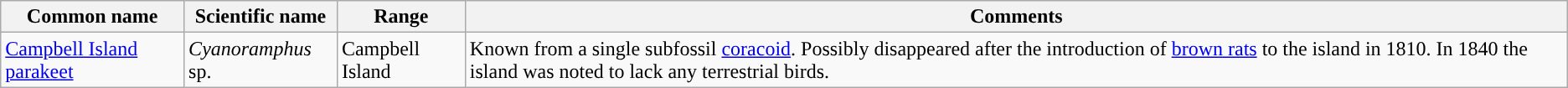<table class="wikitable">
<tr>
<th>Common name</th>
<th>Scientific name</th>
<th>Range</th>
<th class="unsortable">Comments</th>
</tr>
<tr>
<td><a href='#'>Campbell Island parakeet</a></td>
<td><em>Cyanoramphus</em> sp.</td>
<td>Campbell Island</td>
<td>Known from a single subfossil <a href='#'>coracoid</a>. Possibly disappeared after the introduction of <a href='#'>brown rats</a> to the island in 1810. In 1840 the island was noted to lack any terrestrial birds.</td>
</tr>
</table>
